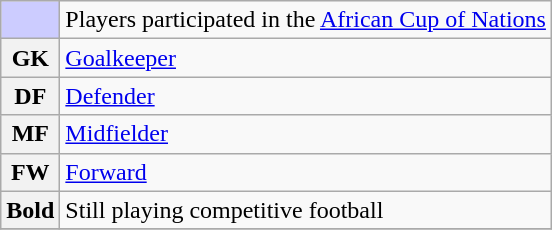<table class="wikitable">
<tr>
<td style="background-color:#CCCCFF"></td>
<td>Players participated in the <a href='#'>African Cup of Nations</a></td>
</tr>
<tr>
<th>GK</th>
<td colspan="3"><a href='#'>Goalkeeper</a></td>
</tr>
<tr>
<th>DF</th>
<td colspan="3"><a href='#'>Defender</a></td>
</tr>
<tr>
<th>MF</th>
<td colspan="3"><a href='#'>Midfielder</a></td>
</tr>
<tr>
<th>FW</th>
<td colspan="3"><a href='#'>Forward</a></td>
</tr>
<tr>
<th><strong>Bold</strong></th>
<td colspan="3">Still playing competitive football</td>
</tr>
<tr>
</tr>
</table>
